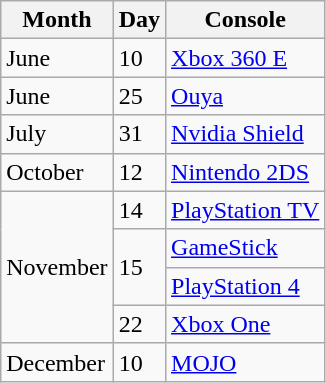<table class="wikitable">
<tr>
<th>Month</th>
<th>Day</th>
<th>Console</th>
</tr>
<tr>
<td>June</td>
<td>10</td>
<td><a href='#'>Xbox 360 E</a></td>
</tr>
<tr>
<td>June</td>
<td>25</td>
<td><a href='#'>Ouya</a></td>
</tr>
<tr>
<td>July</td>
<td>31</td>
<td><a href='#'>Nvidia Shield</a></td>
</tr>
<tr>
<td>October</td>
<td>12</td>
<td><a href='#'>Nintendo 2DS</a></td>
</tr>
<tr>
<td rowspan="4">November</td>
<td>14</td>
<td><a href='#'>PlayStation TV</a></td>
</tr>
<tr>
<td rowspan="2">15</td>
<td><a href='#'>GameStick</a></td>
</tr>
<tr>
<td><a href='#'>PlayStation 4</a></td>
</tr>
<tr>
<td>22</td>
<td><a href='#'>Xbox One</a></td>
</tr>
<tr>
<td>December</td>
<td>10</td>
<td><a href='#'>MOJO</a></td>
</tr>
</table>
